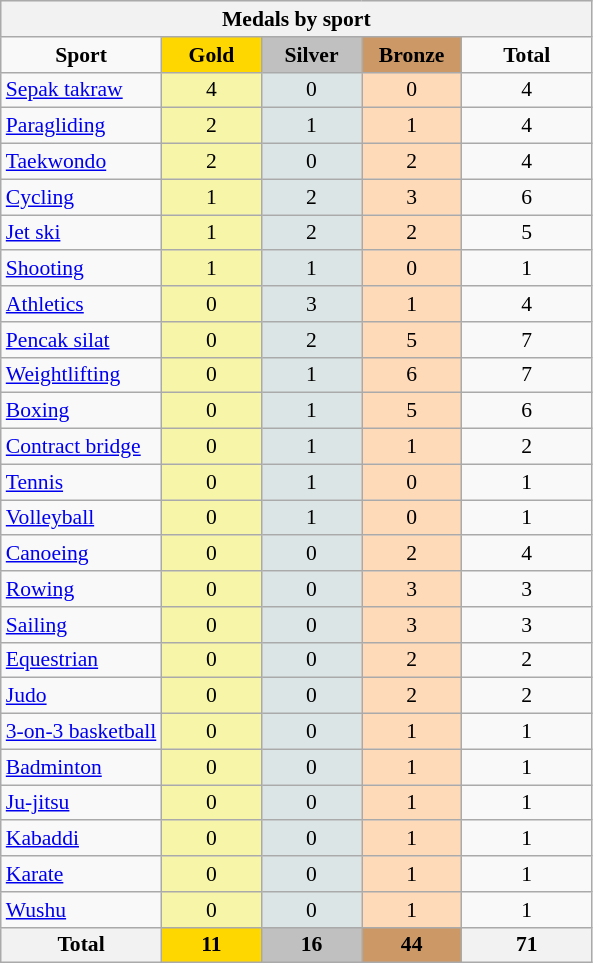<table class="wikitable" style="font-size:90%; text-align:center;">
<tr style="background:#efefef;">
<th colspan=5>Medals by sport</th>
</tr>
<tr>
<td><strong>Sport</strong></td>
<td width=60 style="background:gold;"><strong>Gold </strong></td>
<td width=60 style="background:silver;"><strong>Silver </strong></td>
<td width=60 style="background:#c96;"><strong>Bronze </strong></td>
<td width=80><strong>Total</strong></td>
</tr>
<tr>
<td align=left> <a href='#'>Sepak takraw</a></td>
<td style="background:#F7F6A8;">4</td>
<td style="background:#DCE5E5;">0</td>
<td style="background:#FFDAB9;">0</td>
<td>4</td>
</tr>
<tr>
<td align=left> <a href='#'>Paragliding</a></td>
<td style="background:#F7F6A8;">2</td>
<td style="background:#DCE5E5;">1</td>
<td style="background:#FFDAB9;">1</td>
<td>4</td>
</tr>
<tr>
<td align=left> <a href='#'>Taekwondo</a></td>
<td style="background:#F7F6A8;">2</td>
<td style="background:#DCE5E5;">0</td>
<td style="background:#FFDAB9;">2</td>
<td>4</td>
</tr>
<tr>
<td align=left> <a href='#'>Cycling</a></td>
<td style="background:#F7F6A8;">1</td>
<td style="background:#DCE5E5;">2</td>
<td style="background:#FFDAB9;">3</td>
<td>6</td>
</tr>
<tr>
<td align=left> <a href='#'>Jet ski</a></td>
<td style="background:#F7F6A8;">1</td>
<td style="background:#DCE5E5;">2</td>
<td style="background:#FFDAB9;">2</td>
<td>5</td>
</tr>
<tr>
<td align=left> <a href='#'>Shooting</a></td>
<td style="background:#F7F6A8;">1</td>
<td style="background:#DCE5E5;">1</td>
<td style="background:#FFDAB9;">0</td>
<td>1</td>
</tr>
<tr>
<td align=left> <a href='#'>Athletics</a></td>
<td style="background:#F7F6A8;">0</td>
<td style="background:#DCE5E5;">3</td>
<td style="background:#FFDAB9;">1</td>
<td>4</td>
</tr>
<tr>
<td align=left> <a href='#'>Pencak silat</a></td>
<td style="background:#F7F6A8;">0</td>
<td style="background:#DCE5E5;">2</td>
<td style="background:#FFDAB9;">5</td>
<td>7</td>
</tr>
<tr>
<td align=left> <a href='#'>Weightlifting</a></td>
<td style="background:#F7F6A8;">0</td>
<td style="background:#DCE5E5;">1</td>
<td style="background:#FFDAB9;">6</td>
<td>7</td>
</tr>
<tr>
<td align=left> <a href='#'>Boxing</a></td>
<td style="background:#F7F6A8;">0</td>
<td style="background:#DCE5E5;">1</td>
<td style="background:#FFDAB9;">5</td>
<td>6</td>
</tr>
<tr>
<td align=left> <a href='#'>Contract bridge</a></td>
<td style="background:#F7F6A8;">0</td>
<td style="background:#DCE5E5;">1</td>
<td style="background:#FFDAB9;">1</td>
<td>2</td>
</tr>
<tr>
<td align=left> <a href='#'>Tennis</a></td>
<td style="background:#F7F6A8;">0</td>
<td style="background:#DCE5E5;">1</td>
<td style="background:#FFDAB9;">0</td>
<td>1</td>
</tr>
<tr>
<td align=left> <a href='#'>Volleyball</a></td>
<td style="background:#F7F6A8;">0</td>
<td style="background:#DCE5E5;">1</td>
<td style="background:#FFDAB9;">0</td>
<td>1</td>
</tr>
<tr>
<td align=left> <a href='#'>Canoeing</a></td>
<td style="background:#F7F6A8;">0</td>
<td style="background:#DCE5E5;">0</td>
<td style="background:#FFDAB9;">2</td>
<td>4</td>
</tr>
<tr>
<td align=left> <a href='#'>Rowing</a></td>
<td style="background:#F7F6A8;">0</td>
<td style="background:#DCE5E5;">0</td>
<td style="background:#FFDAB9;">3</td>
<td>3</td>
</tr>
<tr>
<td align=left> <a href='#'>Sailing</a></td>
<td style="background:#F7F6A8;">0</td>
<td style="background:#DCE5E5;">0</td>
<td style="background:#FFDAB9;">3</td>
<td>3</td>
</tr>
<tr>
<td align=left> <a href='#'>Equestrian</a></td>
<td style="background:#F7F6A8;">0</td>
<td style="background:#DCE5E5;">0</td>
<td style="background:#FFDAB9;">2</td>
<td>2</td>
</tr>
<tr>
<td align=left> <a href='#'>Judo</a></td>
<td style="background:#F7F6A8;">0</td>
<td style="background:#DCE5E5;">0</td>
<td style="background:#FFDAB9;">2</td>
<td>2</td>
</tr>
<tr>
<td align=left> <a href='#'>3-on-3 basketball</a></td>
<td style="background:#F7F6A8;">0</td>
<td style="background:#DCE5E5;">0</td>
<td style="background:#FFDAB9;">1</td>
<td>1</td>
</tr>
<tr>
<td align=left> <a href='#'>Badminton</a></td>
<td style="background:#F7F6A8;">0</td>
<td style="background:#DCE5E5;">0</td>
<td style="background:#FFDAB9;">1</td>
<td>1</td>
</tr>
<tr>
<td align=left> <a href='#'>Ju-jitsu</a></td>
<td style="background:#F7F6A8;">0</td>
<td style="background:#DCE5E5;">0</td>
<td style="background:#FFDAB9;">1</td>
<td>1</td>
</tr>
<tr>
<td align=left> <a href='#'>Kabaddi</a></td>
<td style="background:#F7F6A8;">0</td>
<td style="background:#DCE5E5;">0</td>
<td style="background:#FFDAB9;">1</td>
<td>1</td>
</tr>
<tr>
<td align=left> <a href='#'>Karate</a></td>
<td style="background:#F7F6A8;">0</td>
<td style="background:#DCE5E5;">0</td>
<td style="background:#FFDAB9;">1</td>
<td>1</td>
</tr>
<tr>
<td align=left> <a href='#'>Wushu</a></td>
<td style="background:#F7F6A8;">0</td>
<td style="background:#DCE5E5;">0</td>
<td style="background:#FFDAB9;">1</td>
<td>1</td>
</tr>
<tr>
<th>Total</th>
<th style="background:gold;">11</th>
<th style="background:silver;">16</th>
<th style="background:#c96;">44</th>
<th>71</th>
</tr>
</table>
